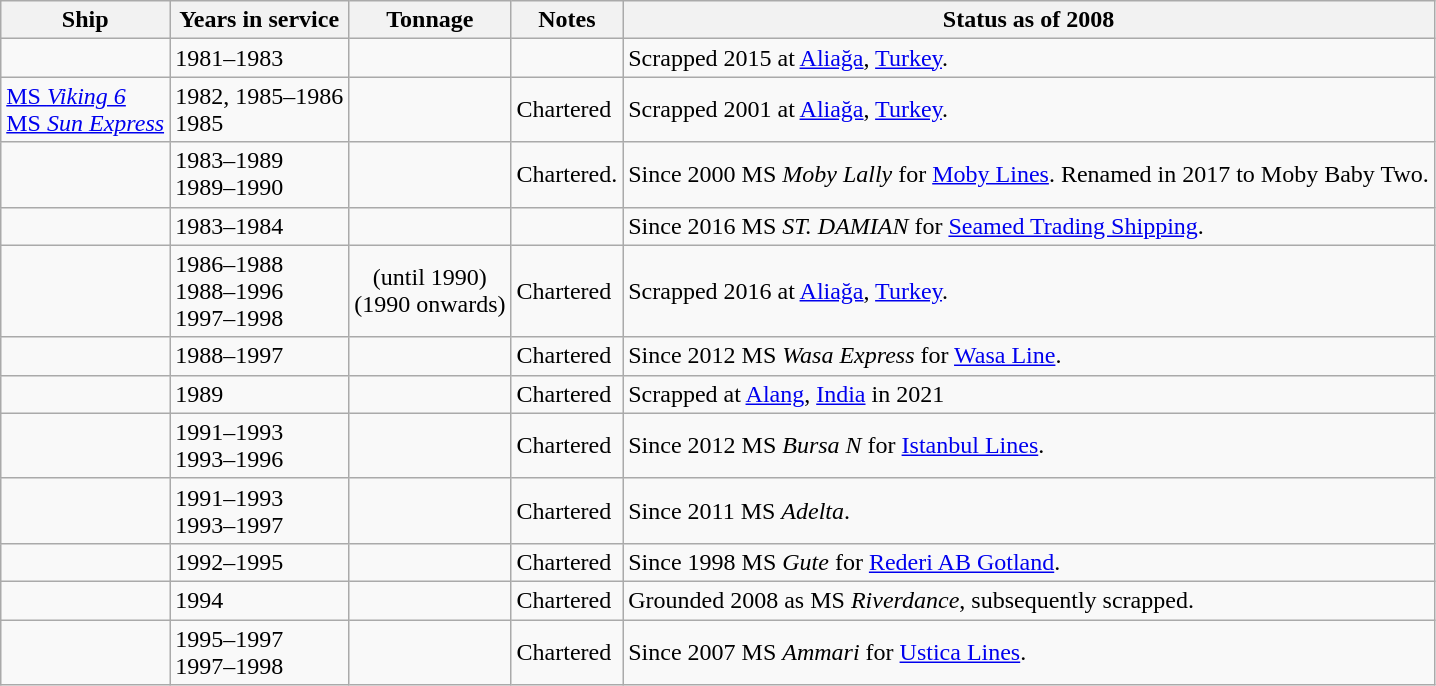<table class="wikitable">
<tr>
<th>Ship</th>
<th>Years in service</th>
<th>Tonnage</th>
<th>Notes</th>
<th>Status as of 2008</th>
</tr>
<tr>
<td></td>
<td>1981–1983</td>
<td align="Center"></td>
<td></td>
<td>Scrapped 2015 at <a href='#'>Aliağa</a>, <a href='#'>Turkey</a>.</td>
</tr>
<tr>
<td><a href='#'>MS <em>Viking 6</em></a><br><a href='#'>MS <em>Sun Express</em></a></td>
<td>1982, 1985–1986<br>1985</td>
<td align="Center"></td>
<td>Chartered</td>
<td>Scrapped 2001 at <a href='#'>Aliağa</a>, <a href='#'>Turkey</a>.</td>
</tr>
<tr>
<td><br></td>
<td>1983–1989<br>1989–1990</td>
<td align="Center"></td>
<td>Chartered.</td>
<td>Since 2000 MS <em>Moby Lally</em> for <a href='#'>Moby Lines</a>. Renamed in 2017 to Moby Baby Two.</td>
</tr>
<tr>
<td></td>
<td>1983–1984</td>
<td align="Center"></td>
<td></td>
<td>Since 2016 MS <em>ST. DAMIAN</em> for <a href='#'>Seamed Trading Shipping</a>.</td>
</tr>
<tr>
<td><br><br></td>
<td>1986–1988<br>1988–1996<br>1997–1998</td>
<td align="Center"> (until 1990)<br> (1990 onwards)</td>
<td>Chartered</td>
<td>Scrapped 2016 at <a href='#'>Aliağa</a>, <a href='#'>Turkey</a>.</td>
</tr>
<tr>
<td></td>
<td>1988–1997</td>
<td align="Center"></td>
<td>Chartered</td>
<td>Since 2012 MS <em>Wasa Express</em> for <a href='#'>Wasa Line</a>.</td>
</tr>
<tr>
<td></td>
<td>1989</td>
<td align="Center"></td>
<td>Chartered</td>
<td>Scrapped at <a href='#'>Alang</a>, <a href='#'>India</a> in 2021</td>
</tr>
<tr>
<td><br></td>
<td>1991–1993<br>1993–1996</td>
<td align="Center"></td>
<td>Chartered</td>
<td>Since 2012 MS <em>Bursa N</em> for <a href='#'>Istanbul Lines</a>.</td>
</tr>
<tr>
<td><br></td>
<td>1991–1993<br>1993–1997</td>
<td align="Center"></td>
<td>Chartered</td>
<td>Since 2011 MS <em>Adelta</em>.</td>
</tr>
<tr>
<td></td>
<td>1992–1995</td>
<td align="Center"></td>
<td>Chartered</td>
<td>Since 1998 MS <em>Gute</em> for <a href='#'>Rederi AB Gotland</a>.</td>
</tr>
<tr>
<td></td>
<td>1994</td>
<td align="Center"></td>
<td>Chartered</td>
<td>Grounded 2008 as MS <em>Riverdance</em>, subsequently scrapped.</td>
</tr>
<tr>
<td><br></td>
<td>1995–1997<br>1997–1998</td>
<td align="Center"></td>
<td>Chartered</td>
<td>Since 2007 MS <em>Ammari</em> for <a href='#'>Ustica Lines</a>.</td>
</tr>
</table>
